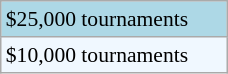<table class="wikitable" style="font-size:90%;" width=12%>
<tr style="background:lightblue;">
<td>$25,000 tournaments</td>
</tr>
<tr style="background:#f0f8ff;">
<td>$10,000 tournaments</td>
</tr>
</table>
